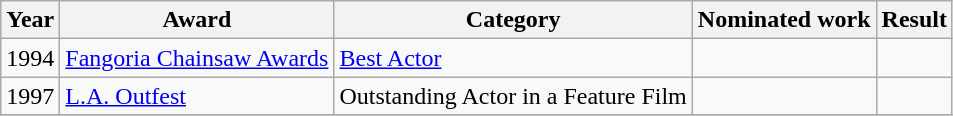<table class="wikitable sortable">
<tr>
<th>Year</th>
<th>Award</th>
<th>Category</th>
<th>Nominated work</th>
<th>Result</th>
</tr>
<tr>
<td>1994</td>
<td><a href='#'>Fangoria Chainsaw Awards</a></td>
<td><a href='#'>Best Actor</a></td>
<td></td>
<td></td>
</tr>
<tr>
<td>1997</td>
<td><a href='#'>L.A. Outfest</a></td>
<td>Outstanding Actor in a Feature Film</td>
<td></td>
<td></td>
</tr>
<tr>
</tr>
</table>
